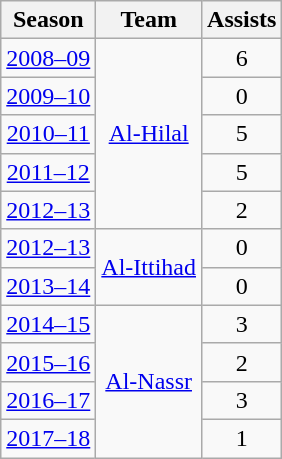<table class="wikitable" style="text-align: center;">
<tr>
<th>Season</th>
<th>Team</th>
<th>Assists</th>
</tr>
<tr>
<td><a href='#'>2008–09</a></td>
<td rowspan="5"><a href='#'>Al-Hilal</a></td>
<td>6</td>
</tr>
<tr>
<td><a href='#'>2009–10</a></td>
<td>0</td>
</tr>
<tr>
<td><a href='#'>2010–11</a></td>
<td>5</td>
</tr>
<tr>
<td><a href='#'>2011–12</a></td>
<td>5</td>
</tr>
<tr>
<td><a href='#'>2012–13</a></td>
<td>2</td>
</tr>
<tr>
<td><a href='#'>2012–13</a></td>
<td rowspan="2"><a href='#'>Al-Ittihad</a></td>
<td>0</td>
</tr>
<tr>
<td><a href='#'>2013–14</a></td>
<td>0</td>
</tr>
<tr>
<td><a href='#'>2014–15</a></td>
<td rowspan="4"><a href='#'>Al-Nassr</a></td>
<td>3</td>
</tr>
<tr>
<td><a href='#'>2015–16</a></td>
<td>2</td>
</tr>
<tr>
<td><a href='#'>2016–17</a></td>
<td>3</td>
</tr>
<tr>
<td><a href='#'>2017–18</a></td>
<td>1</td>
</tr>
</table>
